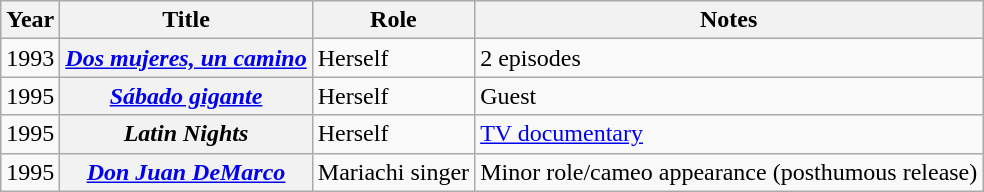<table class="wikitable sortable plainrowheaders">
<tr>
<th scope="col">Year</th>
<th scope="col">Title</th>
<th scope="col" class="unsortable">Role</th>
<th scope="col" class="unsortable">Notes</th>
</tr>
<tr>
<td>1993</td>
<th scope="row"><em><a href='#'>Dos mujeres, un camino</a></em></th>
<td>Herself</td>
<td>2 episodes</td>
</tr>
<tr>
<td>1995</td>
<th scope="row"><em><a href='#'>Sábado gigante</a></em></th>
<td>Herself</td>
<td>Guest</td>
</tr>
<tr>
<td>1995</td>
<th scope="row"><em>Latin Nights</em></th>
<td>Herself</td>
<td><a href='#'>TV documentary</a></td>
</tr>
<tr>
<td>1995</td>
<th scope="row"><em><a href='#'>Don Juan DeMarco</a></em></th>
<td>Mariachi singer</td>
<td>Minor role/cameo appearance (posthumous release)</td>
</tr>
</table>
